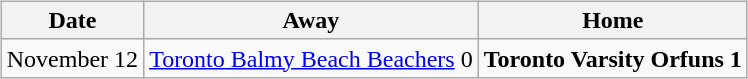<table cellspacing="10">
<tr>
<td valign="top"><br><table class="wikitable">
<tr>
<th>Date</th>
<th>Away</th>
<th>Home</th>
</tr>
<tr>
<td>November 12</td>
<td><a href='#'>Toronto Balmy Beach Beachers</a> 0</td>
<td><strong>Toronto Varsity Orfuns 1</strong></td>
</tr>
</table>
</td>
</tr>
</table>
